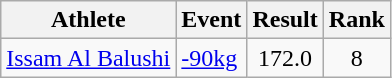<table class="wikitable">
<tr>
<th>Athlete</th>
<th>Event</th>
<th>Result</th>
<th>Rank</th>
</tr>
<tr align=center>
<td align=left><a href='#'>Issam Al Balushi</a></td>
<td align=left><a href='#'>-90kg</a></td>
<td>172.0</td>
<td>8</td>
</tr>
</table>
